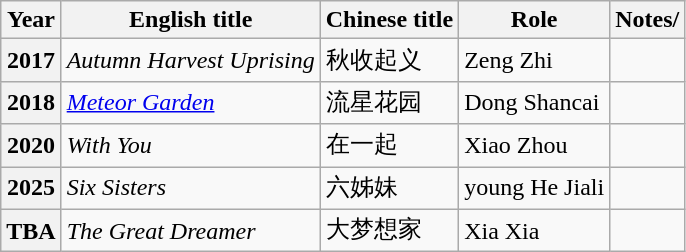<table class="wikitable plainrowheaders">
<tr>
<th scope="col">Year</th>
<th scope="col">English title</th>
<th scope="col">Chinese title</th>
<th scope="col">Role</th>
<th scope="col" class="unsortable">Notes/</th>
</tr>
<tr>
<th scope="row">2017</th>
<td><em>Autumn Harvest Uprising</em></td>
<td>秋收起义</td>
<td>Zeng Zhi</td>
<td></td>
</tr>
<tr>
<th scope="row">2018</th>
<td><em><a href='#'>Meteor Garden</a></em></td>
<td>流星花园</td>
<td>Dong Shancai</td>
<td></td>
</tr>
<tr>
<th scope="row">2020</th>
<td><em>With You</em></td>
<td>在一起</td>
<td>Xiao Zhou</td>
<td></td>
</tr>
<tr>
<th scope="row">2025</th>
<td><em>Six Sisters</em></td>
<td>六姊妹</td>
<td>young He Jiali</td>
<td></td>
</tr>
<tr>
<th scope="row">TBA</th>
<td><em>The Great Dreamer</em></td>
<td>大梦想家</td>
<td>Xia Xia</td>
<td></td>
</tr>
</table>
